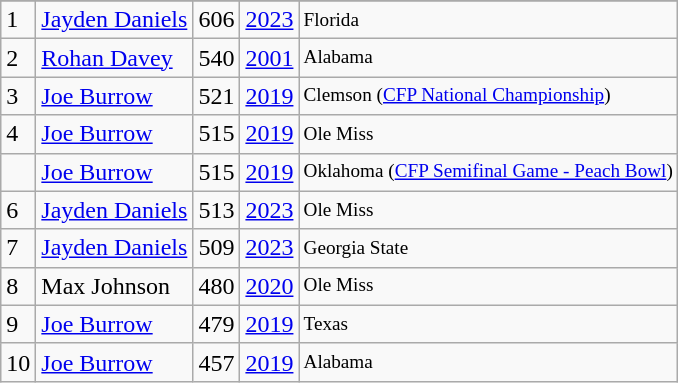<table class="wikitable">
<tr>
</tr>
<tr>
<td>1</td>
<td><a href='#'>Jayden Daniels</a></td>
<td><abbr>606</abbr></td>
<td><a href='#'>2023</a></td>
<td style="font-size:80%;">Florida</td>
</tr>
<tr>
<td>2</td>
<td><a href='#'>Rohan Davey</a></td>
<td><abbr>540</abbr></td>
<td><a href='#'>2001</a></td>
<td style="font-size:80%;">Alabama</td>
</tr>
<tr>
<td>3</td>
<td><a href='#'>Joe Burrow</a></td>
<td><abbr>521</abbr></td>
<td><a href='#'>2019</a></td>
<td style="font-size:80%;">Clemson (<a href='#'>CFP National Championship</a>)</td>
</tr>
<tr>
<td>4</td>
<td><a href='#'>Joe Burrow</a></td>
<td><abbr>515</abbr></td>
<td><a href='#'>2019</a></td>
<td style="font-size:80%;">Ole Miss</td>
</tr>
<tr>
<td></td>
<td><a href='#'>Joe Burrow</a></td>
<td><abbr>515</abbr></td>
<td><a href='#'>2019</a></td>
<td style="font-size:80%;">Oklahoma (<a href='#'>CFP Semifinal Game - Peach Bowl</a>)</td>
</tr>
<tr>
<td>6</td>
<td><a href='#'>Jayden Daniels</a></td>
<td><abbr>513</abbr></td>
<td><a href='#'>2023</a></td>
<td style="font-size:80%;">Ole Miss</td>
</tr>
<tr>
<td>7</td>
<td><a href='#'>Jayden Daniels</a></td>
<td><abbr>509</abbr></td>
<td><a href='#'>2023</a></td>
<td style="font-size:80%;">Georgia State</td>
</tr>
<tr>
<td>8</td>
<td>Max Johnson</td>
<td><abbr>480</abbr></td>
<td><a href='#'>2020</a></td>
<td style="font-size:80%;">Ole Miss</td>
</tr>
<tr>
<td>9</td>
<td><a href='#'>Joe Burrow</a></td>
<td><abbr>479</abbr></td>
<td><a href='#'>2019</a></td>
<td style="font-size:80%;">Texas</td>
</tr>
<tr>
<td>10</td>
<td><a href='#'>Joe Burrow</a></td>
<td><abbr>457</abbr></td>
<td><a href='#'>2019</a></td>
<td style="font-size:80%;">Alabama</td>
</tr>
</table>
